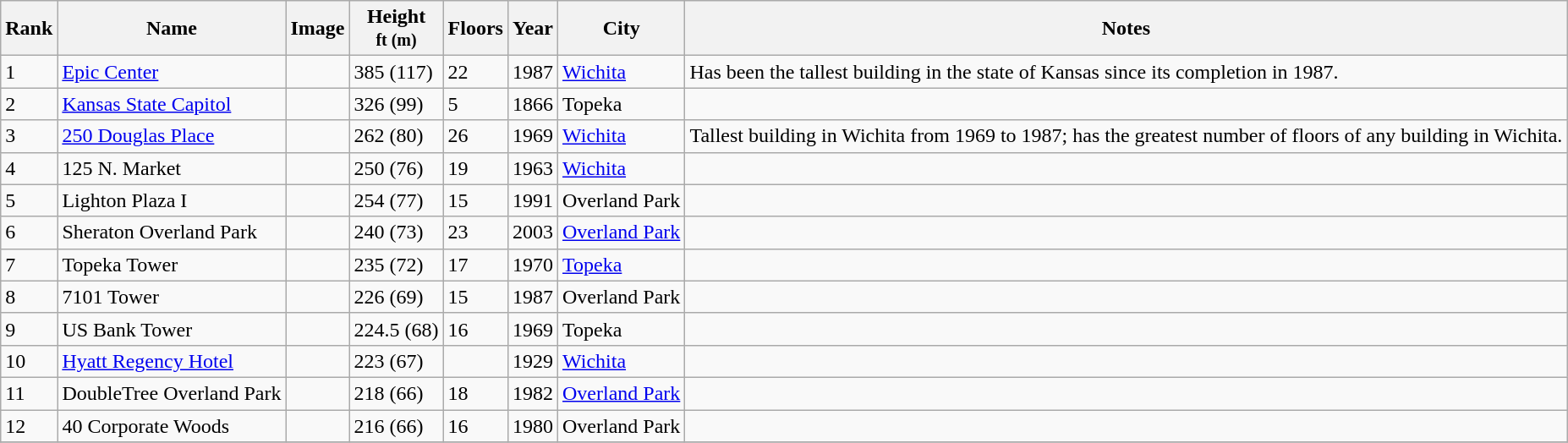<table class="wikitable sortable">
<tr>
<th>Rank</th>
<th>Name</th>
<th>Image</th>
<th>Height<br><small>ft (m)</small></th>
<th>Floors</th>
<th>Year</th>
<th>City</th>
<th class="unsortable">Notes</th>
</tr>
<tr>
<td>1</td>
<td><a href='#'>Epic Center</a></td>
<td></td>
<td>385 (117)</td>
<td>22</td>
<td>1987</td>
<td><a href='#'>Wichita</a></td>
<td>Has been the tallest building in the state of Kansas since its completion in 1987.</td>
</tr>
<tr>
<td>2</td>
<td><a href='#'>Kansas State Capitol</a></td>
<td></td>
<td>326 (99)</td>
<td>5</td>
<td>1866</td>
<td>Topeka</td>
<td></td>
</tr>
<tr>
<td>3</td>
<td><a href='#'>250 Douglas Place</a></td>
<td></td>
<td>262 (80)</td>
<td>26</td>
<td>1969</td>
<td><a href='#'>Wichita</a></td>
<td>Tallest building in Wichita from 1969 to 1987; has the greatest number of floors of any building in Wichita.</td>
</tr>
<tr>
<td>4</td>
<td>125 N. Market</td>
<td></td>
<td>250 (76)</td>
<td>19</td>
<td>1963</td>
<td><a href='#'>Wichita</a></td>
</tr>
<tr>
<td>5</td>
<td>Lighton Plaza I</td>
<td></td>
<td>254 (77)</td>
<td>15</td>
<td>1991</td>
<td>Overland Park</td>
<td></td>
</tr>
<tr>
<td>6</td>
<td>Sheraton Overland Park</td>
<td></td>
<td>240 (73)</td>
<td>23</td>
<td>2003</td>
<td><a href='#'>Overland Park</a></td>
<td></td>
</tr>
<tr>
<td>7</td>
<td>Topeka Tower</td>
<td></td>
<td>235 (72)</td>
<td>17</td>
<td>1970</td>
<td><a href='#'>Topeka</a></td>
<td></td>
</tr>
<tr>
<td>8</td>
<td>7101 Tower</td>
<td></td>
<td>226 (69)</td>
<td>15</td>
<td>1987</td>
<td>Overland Park</td>
<td></td>
</tr>
<tr>
<td>9</td>
<td>US Bank Tower</td>
<td></td>
<td>224.5 (68)</td>
<td>16</td>
<td>1969</td>
<td>Topeka</td>
<td></td>
</tr>
<tr>
<td>10</td>
<td><a href='#'>Hyatt Regency Hotel</a></td>
<td></td>
<td>223 (67)</td>
<td></td>
<td>1929</td>
<td><a href='#'>Wichita</a></td>
</tr>
<tr>
<td>11</td>
<td>DoubleTree Overland Park</td>
<td></td>
<td>218 (66)</td>
<td>18</td>
<td>1982</td>
<td><a href='#'>Overland Park</a></td>
<td></td>
</tr>
<tr>
<td>12</td>
<td>40 Corporate Woods</td>
<td></td>
<td>216 (66)</td>
<td>16</td>
<td>1980</td>
<td>Overland Park</td>
<td></td>
</tr>
<tr>
</tr>
</table>
